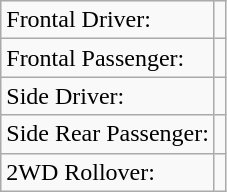<table class="wikitable">
<tr>
<td>Frontal Driver:</td>
<td></td>
</tr>
<tr>
<td>Frontal Passenger:</td>
<td></td>
</tr>
<tr>
<td>Side Driver:</td>
<td></td>
</tr>
<tr>
<td>Side Rear Passenger:</td>
<td></td>
</tr>
<tr>
<td>2WD Rollover:</td>
<td></td>
</tr>
</table>
